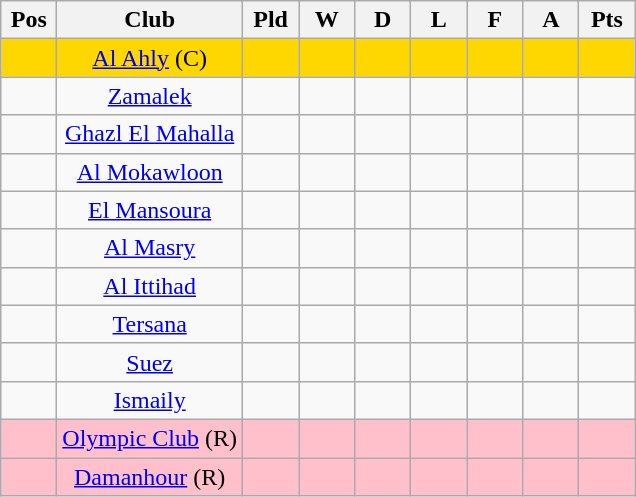<table class="wikitable sortable" bgcolor="#f7f8ff">
<tr>
<th width=30>Pos</th>
<th>Club</th>
<th width=30>Pld</th>
<th width=30>W</th>
<th width=30>D</th>
<th width=30>L</th>
<th width=30>F</th>
<th width=30>A</th>
<th width=30>Pts</th>
</tr>
<tr bgcolor="gold" align="center">
<td></td>
<td><a href='#'>Al Ahly</a> (C)</td>
<td></td>
<td></td>
<td></td>
<td></td>
<td></td>
<td></td>
<td></td>
</tr>
<tr align="center">
<td></td>
<td><a href='#'>Zamalek</a></td>
<td></td>
<td></td>
<td></td>
<td></td>
<td></td>
<td></td>
<td></td>
</tr>
<tr align="center">
<td></td>
<td><a href='#'>Ghazl El Mahalla</a></td>
<td></td>
<td></td>
<td></td>
<td></td>
<td></td>
<td></td>
<td></td>
</tr>
<tr align="center">
<td></td>
<td><a href='#'>Al Mokawloon</a></td>
<td></td>
<td></td>
<td></td>
<td></td>
<td></td>
<td></td>
<td></td>
</tr>
<tr align="center">
<td></td>
<td><a href='#'>El Mansoura</a></td>
<td></td>
<td></td>
<td></td>
<td></td>
<td></td>
<td></td>
<td></td>
</tr>
<tr align="center">
<td></td>
<td><a href='#'>Al Masry</a></td>
<td></td>
<td></td>
<td></td>
<td></td>
<td></td>
<td></td>
<td></td>
</tr>
<tr align="center">
<td></td>
<td><a href='#'>Al Ittihad</a></td>
<td></td>
<td></td>
<td></td>
<td></td>
<td></td>
<td></td>
<td></td>
</tr>
<tr align="center">
<td></td>
<td><a href='#'>Tersana</a></td>
<td></td>
<td></td>
<td></td>
<td></td>
<td></td>
<td></td>
<td></td>
</tr>
<tr align="center">
<td></td>
<td><a href='#'>Suez</a></td>
<td></td>
<td></td>
<td></td>
<td></td>
<td></td>
<td></td>
<td></td>
</tr>
<tr align="center">
<td></td>
<td><a href='#'>Ismaily</a></td>
<td></td>
<td></td>
<td></td>
<td></td>
<td></td>
<td></td>
<td></td>
</tr>
<tr bgcolor="#FFC0CB" align="center">
<td></td>
<td><a href='#'>Olympic Club</a> (R)</td>
<td></td>
<td></td>
<td></td>
<td></td>
<td></td>
<td></td>
<td></td>
</tr>
<tr bgcolor="#FFC0CB" align="center">
<td></td>
<td><a href='#'>Damanhour</a> (R)</td>
<td></td>
<td></td>
<td></td>
<td></td>
<td></td>
<td></td>
<td></td>
</tr>
</table>
